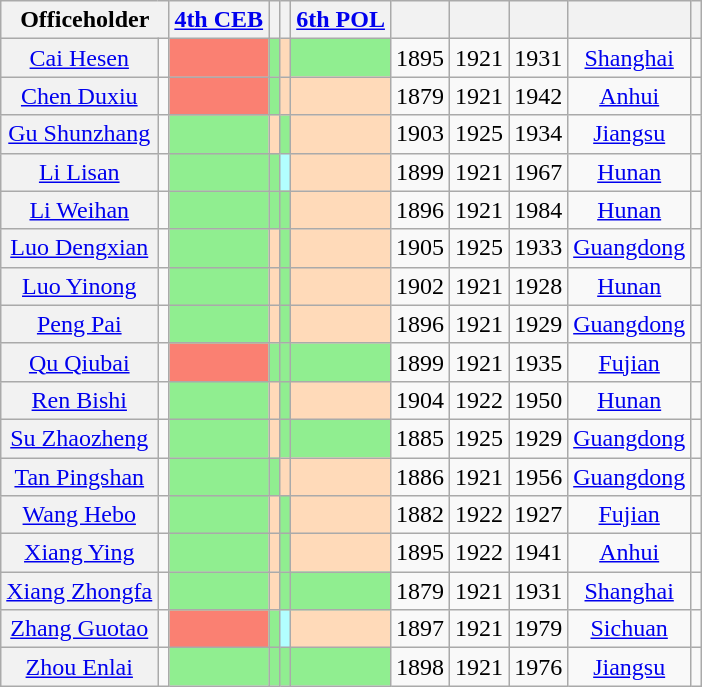<table class="wikitable sortable" style=text-align:center>
<tr>
<th scope=col colspan="2">Officeholder</th>
<th scope=col><a href='#'>4th CEB</a></th>
<th scope=col></th>
<th scope=col></th>
<th scope=col><a href='#'>6th POL</a></th>
<th scope=col></th>
<th scope=col></th>
<th scope=col></th>
<th scope=col></th>
<th scope=col class="unsortable"></th>
</tr>
<tr>
<th align="center" scope="row" style="font-weight:normal;"><a href='#'>Cai Hesen</a></th>
<td></td>
<td bgcolor = Salmon></td>
<td bgcolor = LightGreen></td>
<td bgcolor = PeachPuff></td>
<td bgcolor = LightGreen></td>
<td>1895</td>
<td>1921</td>
<td>1931</td>
<td><a href='#'>Shanghai</a></td>
<td></td>
</tr>
<tr>
<th align="center" scope="row" style="font-weight:normal;"><a href='#'>Chen Duxiu</a></th>
<td></td>
<td bgcolor = Salmon></td>
<td bgcolor = LightGreen></td>
<td bgcolor = PeachPuff></td>
<td bgcolor = PeachPuff></td>
<td>1879</td>
<td>1921</td>
<td>1942</td>
<td><a href='#'>Anhui</a></td>
<td></td>
</tr>
<tr>
<th align="center" scope="row" style="font-weight:normal;"><a href='#'>Gu Shunzhang</a></th>
<td></td>
<td bgcolor = LightGreen></td>
<td bgcolor = PeachPuff></td>
<td bgcolor = LightGreen></td>
<td bgcolor = PeachPuff></td>
<td>1903</td>
<td>1925</td>
<td>1934</td>
<td><a href='#'>Jiangsu</a></td>
<td></td>
</tr>
<tr>
<th align="center" scope="row" style="font-weight:normal;"><a href='#'>Li Lisan</a></th>
<td></td>
<td bgcolor = LightGreen></td>
<td bgcolor = LightGreen></td>
<td bgcolor = #B2FFFF></td>
<td bgcolor = PeachPuff></td>
<td>1899</td>
<td>1921</td>
<td>1967</td>
<td><a href='#'>Hunan</a></td>
<td></td>
</tr>
<tr>
<th align="center" scope="row" style="font-weight:normal;"><a href='#'>Li Weihan</a></th>
<td></td>
<td bgcolor = LightGreen></td>
<td bgcolor = LightGreen></td>
<td bgcolor = LightGreen></td>
<td bgcolor = PeachPuff></td>
<td>1896</td>
<td>1921</td>
<td>1984</td>
<td><a href='#'>Hunan</a></td>
<td></td>
</tr>
<tr>
<th align="center" scope="row" style="font-weight:normal;"><a href='#'>Luo Dengxian</a></th>
<td></td>
<td bgcolor = LightGreen></td>
<td bgcolor = PeachPuff></td>
<td bgcolor = LightGreen></td>
<td bgcolor = PeachPuff></td>
<td>1905</td>
<td>1925</td>
<td>1933</td>
<td><a href='#'>Guangdong</a></td>
<td></td>
</tr>
<tr>
<th align="center" scope="row" style="font-weight:normal;"><a href='#'>Luo Yinong</a></th>
<td></td>
<td bgcolor = LightGreen></td>
<td bgcolor = PeachPuff></td>
<td bgcolor = LightGreen></td>
<td bgcolor = PeachPuff></td>
<td>1902</td>
<td>1921</td>
<td>1928</td>
<td><a href='#'>Hunan</a></td>
<td></td>
</tr>
<tr>
<th align="center" scope="row" style="font-weight:normal;"><a href='#'>Peng Pai</a></th>
<td></td>
<td bgcolor = LightGreen></td>
<td bgcolor = PeachPuff></td>
<td bgcolor = LightGreen></td>
<td bgcolor = PeachPuff></td>
<td>1896</td>
<td>1921</td>
<td>1929</td>
<td><a href='#'>Guangdong</a></td>
<td></td>
</tr>
<tr>
<th align="center" scope="row" style="font-weight:normal;"><a href='#'>Qu Qiubai</a></th>
<td></td>
<td bgcolor = Salmon></td>
<td bgcolor = LightGreen></td>
<td bgcolor = LightGreen></td>
<td bgcolor = LightGreen></td>
<td>1899</td>
<td>1921</td>
<td>1935</td>
<td><a href='#'>Fujian</a></td>
<td></td>
</tr>
<tr>
<th align="center" scope="row" style="font-weight:normal;"><a href='#'>Ren Bishi</a></th>
<td></td>
<td bgcolor = LightGreen></td>
<td bgcolor = PeachPuff></td>
<td bgcolor = LightGreen></td>
<td bgcolor = PeachPuff></td>
<td>1904</td>
<td>1922</td>
<td>1950</td>
<td><a href='#'>Hunan</a></td>
<td></td>
</tr>
<tr>
<th align="center" scope="row" style="font-weight:normal;"><a href='#'>Su Zhaozheng</a></th>
<td></td>
<td bgcolor = LightGreen></td>
<td bgcolor = PeachPuff></td>
<td bgcolor = LightGreen></td>
<td bgcolor = LightGreen></td>
<td>1885</td>
<td>1925</td>
<td>1929</td>
<td><a href='#'>Guangdong</a></td>
<td></td>
</tr>
<tr>
<th align="center" scope="row" style="font-weight:normal;"><a href='#'>Tan Pingshan</a></th>
<td></td>
<td bgcolor = LightGreen></td>
<td bgcolor = LightGreen></td>
<td bgcolor = PeachPuff></td>
<td bgcolor = PeachPuff></td>
<td>1886</td>
<td>1921</td>
<td>1956</td>
<td><a href='#'>Guangdong</a></td>
<td></td>
</tr>
<tr>
<th align="center" scope="row" style="font-weight:normal;"><a href='#'>Wang Hebo</a></th>
<td></td>
<td bgcolor = LightGreen></td>
<td bgcolor = PeachPuff></td>
<td bgcolor = LightGreen></td>
<td bgcolor = PeachPuff></td>
<td>1882</td>
<td>1922</td>
<td>1927</td>
<td><a href='#'>Fujian</a></td>
<td></td>
</tr>
<tr>
<th align="center" scope="row" style="font-weight:normal;"><a href='#'>Xiang Ying</a></th>
<td></td>
<td bgcolor = LightGreen></td>
<td bgcolor = PeachPuff></td>
<td bgcolor = LightGreen></td>
<td bgcolor = PeachPuff></td>
<td>1895</td>
<td>1922</td>
<td>1941</td>
<td><a href='#'>Anhui</a></td>
<td></td>
</tr>
<tr>
<th align="center" scope="row" style="font-weight:normal;"><a href='#'>Xiang Zhongfa</a></th>
<td></td>
<td bgcolor = LightGreen></td>
<td bgcolor = PeachPuff></td>
<td bgcolor = LightGreen></td>
<td bgcolor = LightGreen></td>
<td>1879</td>
<td>1921</td>
<td>1931</td>
<td><a href='#'>Shanghai</a></td>
<td></td>
</tr>
<tr>
<th align="center" scope="row" style="font-weight:normal;"><a href='#'>Zhang Guotao</a></th>
<td></td>
<td bgcolor = Salmon></td>
<td bgcolor = LightGreen></td>
<td bgcolor = #B2FFFF></td>
<td bgcolor = PeachPuff></td>
<td>1897</td>
<td>1921</td>
<td>1979</td>
<td><a href='#'>Sichuan</a></td>
<td></td>
</tr>
<tr>
<th align="center" scope="row" style="font-weight:normal;"><a href='#'>Zhou Enlai</a></th>
<td></td>
<td bgcolor = LightGreen></td>
<td bgcolor = LightGreen></td>
<td bgcolor = LightGreen></td>
<td bgcolor = LightGreen></td>
<td>1898</td>
<td>1921</td>
<td>1976</td>
<td><a href='#'>Jiangsu</a></td>
<td></td>
</tr>
</table>
